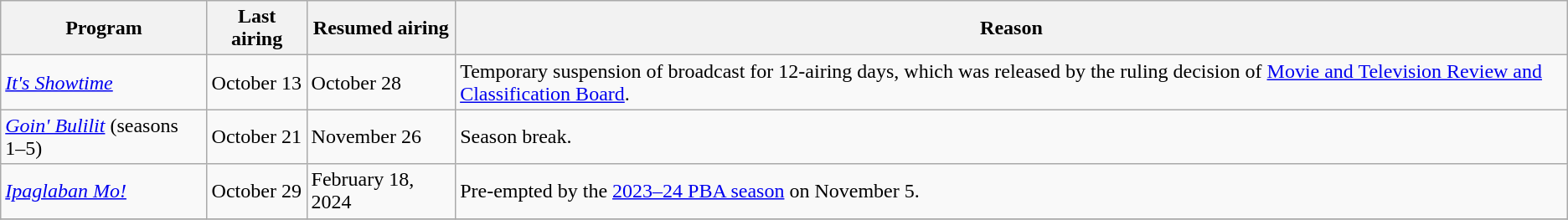<table class="wikitable">
<tr>
<th>Program</th>
<th>Last airing</th>
<th>Resumed airing</th>
<th>Reason</th>
</tr>
<tr>
<td><em><a href='#'>It's Showtime</a></em></td>
<td>October 13</td>
<td>October 28</td>
<td>Temporary suspension of broadcast for 12-airing days, which was released by the ruling decision of <a href='#'>Movie and Television Review and Classification Board</a>.</td>
</tr>
<tr>
<td><em><a href='#'>Goin' Bulilit</a></em> (seasons 1–5)</td>
<td>October 21</td>
<td>November 26</td>
<td>Season break.</td>
</tr>
<tr>
<td><em><a href='#'>Ipaglaban Mo!</a></em></td>
<td>October 29</td>
<td>February 18, 2024</td>
<td>Pre-empted by the <a href='#'>2023–24 PBA season</a> on November 5.</td>
</tr>
<tr>
</tr>
</table>
